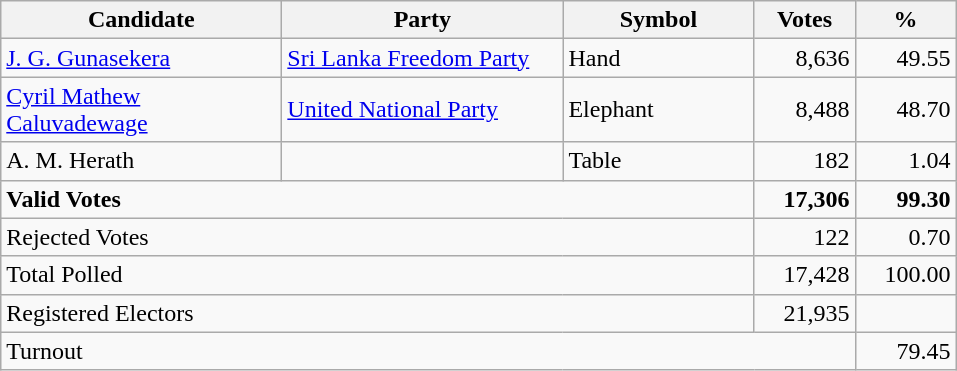<table class="wikitable" border="1" style="text-align:right;">
<tr>
<th align=left width="180">Candidate</th>
<th align=left width="180">Party</th>
<th align=left width="120">Symbol</th>
<th align=left width="60">Votes</th>
<th align=left width="60">%</th>
</tr>
<tr>
<td align=left><a href='#'>J. G. Gunasekera</a></td>
<td align=left><a href='#'>Sri Lanka Freedom Party</a></td>
<td align=left>Hand</td>
<td>8,636</td>
<td>49.55</td>
</tr>
<tr>
<td align=left><a href='#'>Cyril Mathew Caluvadewage</a></td>
<td align=left><a href='#'>United National Party</a></td>
<td align=left>Elephant</td>
<td>8,488</td>
<td>48.70</td>
</tr>
<tr>
<td align=left>A. M. Herath</td>
<td align=left></td>
<td align=left>Table</td>
<td>182</td>
<td>1.04</td>
</tr>
<tr>
<td align=left colspan=3><strong>Valid Votes</strong></td>
<td><strong>17,306</strong></td>
<td><strong>99.30</strong></td>
</tr>
<tr>
<td align=left colspan=3>Rejected Votes</td>
<td>122</td>
<td>0.70</td>
</tr>
<tr>
<td align=left colspan=3>Total Polled</td>
<td>17,428</td>
<td>100.00</td>
</tr>
<tr>
<td align=left colspan=3>Registered Electors</td>
<td>21,935</td>
<td></td>
</tr>
<tr>
<td align=left colspan=4>Turnout</td>
<td>79.45</td>
</tr>
</table>
